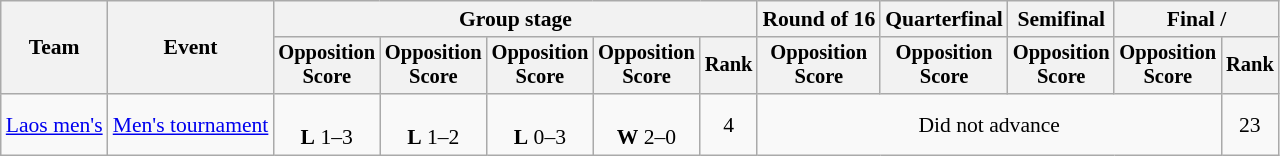<table class=wikitable style=font-size:90%;text-align:center>
<tr>
<th rowspan=2>Team</th>
<th rowspan=2>Event</th>
<th colspan=5>Group stage</th>
<th>Round of 16</th>
<th>Quarterfinal</th>
<th>Semifinal</th>
<th colspan=2>Final / </th>
</tr>
<tr style=font-size:95%>
<th>Opposition<br>Score</th>
<th>Opposition<br>Score</th>
<th>Opposition<br>Score</th>
<th>Opposition<br>Score</th>
<th>Rank</th>
<th>Opposition<br>Score</th>
<th>Opposition<br>Score</th>
<th>Opposition<br>Score</th>
<th>Opposition<br>Score</th>
<th>Rank</th>
</tr>
<tr>
<td align=left><a href='#'>Laos men's</a></td>
<td align=left><a href='#'>Men's tournament</a></td>
<td><br><strong>L</strong> 1–3</td>
<td><br><strong>L</strong> 1–2</td>
<td><br><strong>L</strong> 0–3</td>
<td><br><strong>W</strong> 2–0</td>
<td>4</td>
<td colspan=4>Did not advance</td>
<td>23</td>
</tr>
</table>
